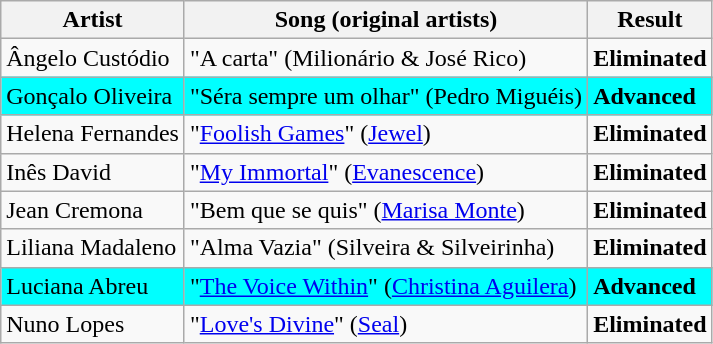<table class=wikitable>
<tr>
<th>Artist</th>
<th>Song (original artists)</th>
<th>Result</th>
</tr>
<tr>
<td>Ângelo Custódio</td>
<td>"A carta" (Milionário & José Rico)</td>
<td><strong>Eliminated</strong></td>
</tr>
<tr style="background:cyan;">
<td>Gonçalo Oliveira</td>
<td>"Séra sempre um olhar" (Pedro Miguéis)</td>
<td><strong>Advanced</strong></td>
</tr>
<tr>
<td>Helena Fernandes</td>
<td>"<a href='#'>Foolish Games</a>" (<a href='#'>Jewel</a>)</td>
<td><strong>Eliminated</strong></td>
</tr>
<tr>
<td>Inês David</td>
<td>"<a href='#'>My Immortal</a>" (<a href='#'>Evanescence</a>)</td>
<td><strong>Eliminated</strong></td>
</tr>
<tr>
<td>Jean Cremona</td>
<td>"Bem que se quis" (<a href='#'>Marisa Monte</a>)</td>
<td><strong>Eliminated</strong></td>
</tr>
<tr>
<td>Liliana Madaleno</td>
<td>"Alma Vazia" (Silveira & Silveirinha)</td>
<td><strong>Eliminated</strong></td>
</tr>
<tr style="background:cyan;">
<td>Luciana Abreu</td>
<td>"<a href='#'>The Voice Within</a>" (<a href='#'>Christina Aguilera</a>)</td>
<td><strong>Advanced</strong></td>
</tr>
<tr>
<td>Nuno Lopes</td>
<td>"<a href='#'>Love's Divine</a>" (<a href='#'>Seal</a>)</td>
<td><strong>Eliminated</strong></td>
</tr>
</table>
